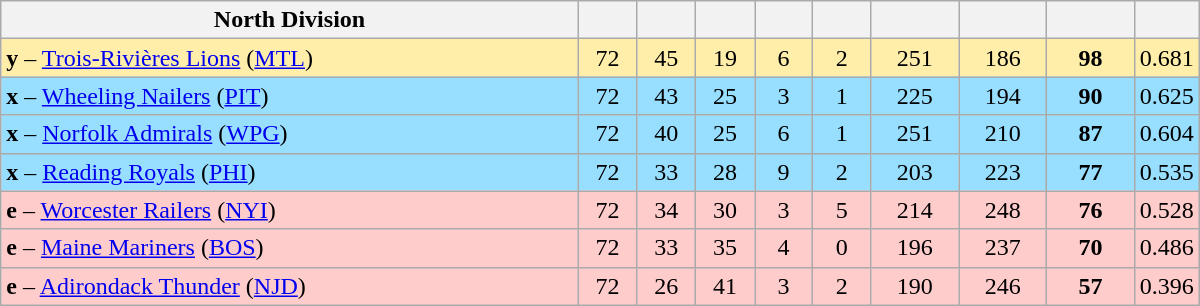<table class="wikitable sortable" style="text-align:center; width:50em">
<tr>
<th style="width:50%;" class="unsortable">North Division</th>
<th width="5%"></th>
<th width="5%"></th>
<th width="5%"></th>
<th width="5%"></th>
<th width="5%"></th>
<th width="7.5%"></th>
<th width="7.5%"></th>
<th width="7.5%"></th>
<th width="7.5%"></th>
</tr>
<tr bgcolor=#ffeeaa>
<td align=left><strong>y</strong> – <a href='#'>Trois-Rivières Lions</a> (<a href='#'>MTL</a>)</td>
<td>72</td>
<td>45</td>
<td>19</td>
<td>6</td>
<td>2</td>
<td>251</td>
<td>186</td>
<td><strong>98</strong></td>
<td>0.681</td>
</tr>
<tr bgcolor=#97deff>
<td align=left><strong>x</strong> – <a href='#'>Wheeling Nailers</a> (<a href='#'>PIT</a>)</td>
<td>72</td>
<td>43</td>
<td>25</td>
<td>3</td>
<td>1</td>
<td>225</td>
<td>194</td>
<td><strong>90</strong></td>
<td>0.625</td>
</tr>
<tr bgcolor=#97deff>
<td align=left><strong>x</strong> – <a href='#'>Norfolk Admirals</a> (<a href='#'>WPG</a>)</td>
<td>72</td>
<td>40</td>
<td>25</td>
<td>6</td>
<td>1</td>
<td>251</td>
<td>210</td>
<td><strong>87</strong></td>
<td>0.604</td>
</tr>
<tr bgcolor=#97deff>
<td align=left><strong>x</strong> – <a href='#'>Reading Royals</a> (<a href='#'>PHI</a>)</td>
<td>72</td>
<td>33</td>
<td>28</td>
<td>9</td>
<td>2</td>
<td>203</td>
<td>223</td>
<td><strong>77</strong></td>
<td>0.535</td>
</tr>
<tr bgcolor=#ffcccc>
<td align=left><strong>e</strong> – <a href='#'>Worcester Railers</a> (<a href='#'>NYI</a>)</td>
<td>72</td>
<td>34</td>
<td>30</td>
<td>3</td>
<td>5</td>
<td>214</td>
<td>248</td>
<td><strong>76</strong></td>
<td>0.528</td>
</tr>
<tr bgcolor=#ffcccc>
<td align=left><strong>e</strong> – <a href='#'>Maine Mariners</a> (<a href='#'>BOS</a>)</td>
<td>72</td>
<td>33</td>
<td>35</td>
<td>4</td>
<td>0</td>
<td>196</td>
<td>237</td>
<td><strong>70</strong></td>
<td>0.486</td>
</tr>
<tr bgcolor=#ffcccc>
<td align=left><strong>e</strong> – <a href='#'>Adirondack Thunder</a> (<a href='#'>NJD</a>)</td>
<td>72</td>
<td>26</td>
<td>41</td>
<td>3</td>
<td>2</td>
<td>190</td>
<td>246</td>
<td><strong>57</strong></td>
<td>0.396</td>
</tr>
</table>
